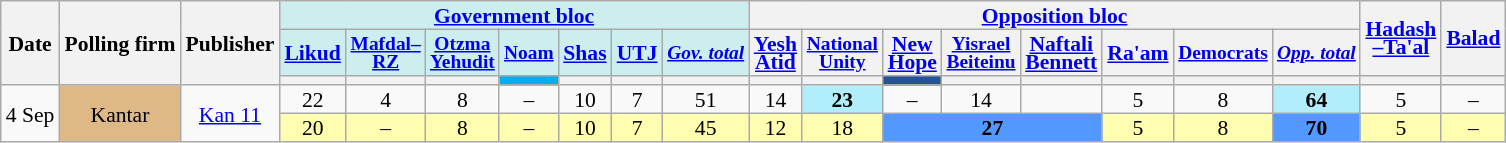<table class="wikitable sortable" style=text-align:center;font-size:90%;line-height:12px>
<tr>
<th rowspan=3>Date</th>
<th rowspan=3>Polling firm</th>
<th rowspan=3>Publisher</th>
<th colspan=7 style=background:#cee;><a href='#'>Government bloc</a></th>
<th colspan=8><a href='#'>Opposition bloc</a></th>
<th rowspan=2><a href='#'>Hadash<br>–Ta'al</a></th>
<th rowspan=2><a href='#'>Balad</a></th>
</tr>
<tr>
<th style=background:#cee><a href='#'>Likud</a></th>
<th style=background:#cee;font-size:90%><a href='#'>Mafdal–<br>RZ</a></th>
<th style=background:#cee;font-size:90%><a href='#'>Otzma<br>Yehudit</a></th>
<th style=background:#cee;font-size:90%><a href='#'>Noam</a></th>
<th style=background:#cee><a href='#'>Shas</a></th>
<th style=background:#cee><a href='#'>UTJ</a></th>
<th style=background:#cee;font-size:90%><a href='#'><em>Gov. total</em></a></th>
<th><a href='#'>Yesh<br>Atid</a></th>
<th style=font-size:90%><a href='#'>National<br>Unity</a></th>
<th><a href='#'>New<br>Hope</a></th>
<th style=font-size:90%><a href='#'>Yisrael<br>Beiteinu</a></th>
<th><a href='#'>Naftali<br>Bennett</a></th>
<th><a href='#'>Ra'am</a></th>
<th style=font-size:90%><a href='#'>Democrats</a></th>
<th style=font-size:90%><a href='#'><em>Opp. total</em></a></th>
</tr>
<tr>
<th style=background:></th>
<th style=background:></th>
<th style=background:></th>
<th style=background:#01AFF0></th>
<th style=background:></th>
<th style=background:></th>
<th style=background:></th>
<th style=background:></th>
<th style=background:></th>
<th style=background:#235298></th>
<th style=background:></th>
<th style=background:></th>
<th style=background:></th>
<th style=background:></th>
<th style=background:></th>
<th style=background:></th>
<th style=background:></th>
</tr>
<tr>
<td rowspan=2 data-sort-value=2024-09-04>4 Sep</td>
<td rowspan=2 style=background:burlywood>Kantar</td>
<td rowspan=2><a href='#'>Kan 11</a></td>
<td>22					</td>
<td>4					</td>
<td>8					</td>
<td>–					</td>
<td>10					</td>
<td>7					</td>
<td>51					</td>
<td>14					</td>
<td style=background:#B2EDFB><strong>23</strong>	</td>
<td>–	                </td>
<td>14					</td>
<td>			</td>
<td>5					</td>
<td>8					</td>
<td style=background:#B2EDFB><strong>64</strong>	</td>
<td>5					</td>
<td>–	                </td>
</tr>
<tr style=background:#fffdb0>
<td>20					</td>
<td>–	                </td>
<td>8					</td>
<td>–					</td>
<td>10					</td>
<td>7					</td>
<td>45					</td>
<td>12					</td>
<td>18					</td>
<td colspan=3 style=background:#5398ff><strong>27</strong>	</td>
<td>5					</td>
<td>8		            </td>
<td style=background:#5398ff><strong>70</strong></td>
<td>5					</td>
<td>–                  </td>
</tr>
</table>
